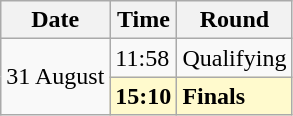<table class="wikitable">
<tr>
<th>Date</th>
<th>Time</th>
<th>Round</th>
</tr>
<tr>
<td rowspan=2>31 August</td>
<td>11:58</td>
<td>Qualifying</td>
</tr>
<tr style="background:lemonchiffon">
<td><strong>15:10</strong></td>
<td><strong>Finals</strong></td>
</tr>
</table>
